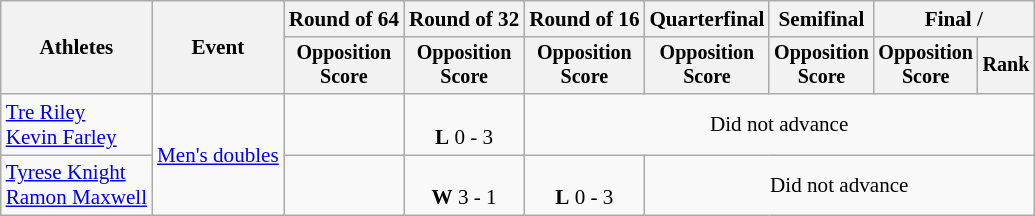<table class=wikitable style=font-size:88%;text-align:center>
<tr>
<th rowspan=2>Athletes</th>
<th rowspan=2>Event</th>
<th>Round of 64</th>
<th>Round of 32</th>
<th>Round of 16</th>
<th>Quarterfinal</th>
<th>Semifinal</th>
<th colspan=2>Final / </th>
</tr>
<tr style=font-size:95%>
<th>Opposition<br>Score</th>
<th>Opposition<br>Score</th>
<th>Opposition<br>Score</th>
<th>Opposition<br>Score</th>
<th>Opposition<br>Score</th>
<th>Opposition<br>Score</th>
<th>Rank</th>
</tr>
<tr>
<td align=left><a href='#'>Tre Riley</a><br><a href='#'>Kevin Farley</a></td>
<td align=left rowspan=2><a href='#'>Men's doubles</a></td>
<td></td>
<td><br><strong>L</strong> 0 - 3</td>
<td colspan="5">Did not advance</td>
</tr>
<tr>
<td align=left><a href='#'>Tyrese Knight</a><br><a href='#'>Ramon Maxwell</a></td>
<td></td>
<td><br><strong>W</strong> 3 - 1</td>
<td><br><strong>L</strong> 0 - 3</td>
<td colspan="4">Did not advance</td>
</tr>
</table>
